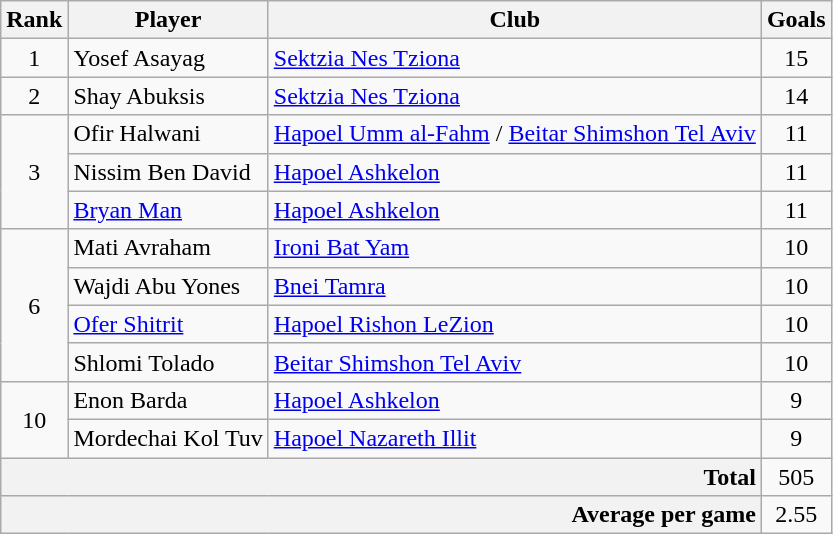<table class="wikitable">
<tr>
<th>Rank</th>
<th>Player</th>
<th>Club</th>
<th>Goals</th>
</tr>
<tr>
<td align="center">1</td>
<td> Yosef Asayag</td>
<td><a href='#'>Sektzia Nes Tziona</a></td>
<td align="center">15</td>
</tr>
<tr>
<td align="center">2</td>
<td> Shay Abuksis</td>
<td><a href='#'>Sektzia Nes Tziona</a></td>
<td align="center">14</td>
</tr>
<tr>
<td rowspan="3" align="center">3</td>
<td> Ofir Halwani</td>
<td><a href='#'>Hapoel Umm al-Fahm</a> / <a href='#'>Beitar Shimshon Tel Aviv</a></td>
<td align="center">11</td>
</tr>
<tr>
<td> Nissim Ben David</td>
<td><a href='#'>Hapoel Ashkelon</a></td>
<td align="center">11</td>
</tr>
<tr>
<td> <a href='#'>Bryan Man</a></td>
<td><a href='#'>Hapoel Ashkelon</a></td>
<td align="center">11</td>
</tr>
<tr>
<td rowspan="4" align="center">6</td>
<td> Mati Avraham</td>
<td><a href='#'>Ironi Bat Yam</a></td>
<td align="center">10</td>
</tr>
<tr>
<td> Wajdi Abu Yones</td>
<td><a href='#'>Bnei Tamra</a></td>
<td align="center">10</td>
</tr>
<tr>
<td> <a href='#'>Ofer Shitrit</a></td>
<td><a href='#'>Hapoel Rishon LeZion</a></td>
<td align="center">10</td>
</tr>
<tr>
<td> Shlomi Tolado</td>
<td><a href='#'>Beitar Shimshon Tel Aviv</a></td>
<td align="center">10</td>
</tr>
<tr>
<td rowspan="2" align="center">10</td>
<td> Enon Barda</td>
<td><a href='#'>Hapoel Ashkelon</a></td>
<td align="center">9</td>
</tr>
<tr>
<td> Mordechai Kol Tuv</td>
<td><a href='#'>Hapoel Nazareth Illit</a></td>
<td align="center">9</td>
</tr>
<tr>
<td bgcolor="#F2F2F2" colspan="3" align="right"><strong>Total</strong></td>
<td align=center>505</td>
</tr>
<tr>
<td bgcolor="#F2F2F2" colspan="3" align="right"><strong>Average per game</strong></td>
<td align=center>2.55</td>
</tr>
</table>
